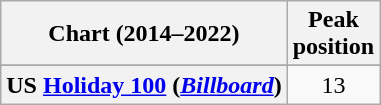<table class="wikitable sortable plainrowheaders" style="text-align:center">
<tr>
<th scope="col">Chart (2014–2022)</th>
<th scope="col">Peak<br>position</th>
</tr>
<tr>
</tr>
<tr>
</tr>
<tr>
<th scope="row">US <a href='#'>Holiday 100</a> (<em><a href='#'>Billboard</a></em>)</th>
<td>13</td>
</tr>
</table>
